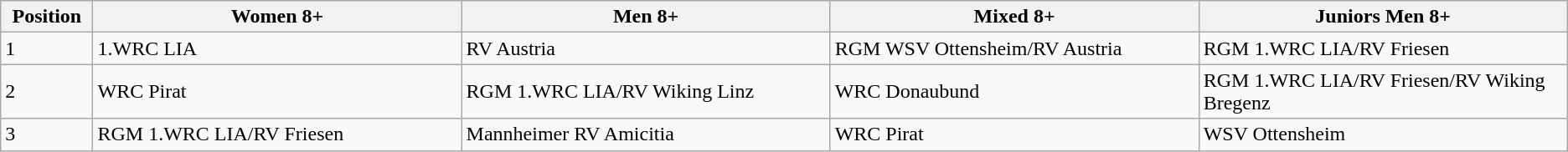<table class="wikitable">
<tr class="hintergrundfarbe8">
<th style="width:5%">Position</th>
<th style="width:20%">Women 8+</th>
<th style="width:20%">Men 8+</th>
<th style="width:20%">Mixed 8+</th>
<th style="width:20%">Juniors Men 8+</th>
</tr>
<tr>
<td>1</td>
<td> 1.WRC LIA</td>
<td> RV Austria</td>
<td> RGM WSV Ottensheim/RV Austria</td>
<td> RGM 1.WRC LIA/RV Friesen</td>
</tr>
<tr>
<td>2</td>
<td> WRC Pirat</td>
<td> RGM 1.WRC LIA/RV Wiking Linz</td>
<td> WRC Donaubund</td>
<td> RGM 1.WRC LIA/RV Friesen/RV Wiking Bregenz</td>
</tr>
<tr>
<td>3</td>
<td> RGM 1.WRC LIA/RV Friesen</td>
<td> Mannheimer RV Amicitia</td>
<td> WRC Pirat</td>
<td> WSV Ottensheim</td>
</tr>
</table>
